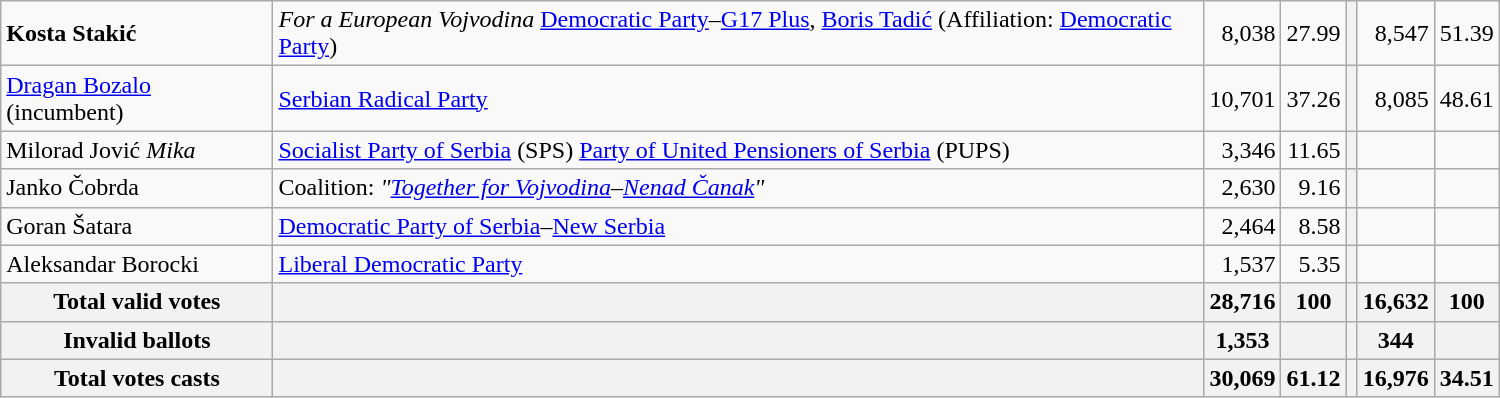<table style="width:1000px;" class="wikitable">
<tr>
<td align="left"><strong>Kosta Stakić</strong></td>
<td align="left"><em>For a European Vojvodina</em> <a href='#'>Democratic Party</a>–<a href='#'>G17 Plus</a>, <a href='#'>Boris Tadić</a> (Affiliation: <a href='#'>Democratic Party</a>)</td>
<td align="right">8,038</td>
<td align="right">27.99</td>
<th align="left"></th>
<td align="right">8,547</td>
<td align="right">51.39</td>
</tr>
<tr>
<td align="left"><a href='#'>Dragan Bozalo</a> (incumbent)</td>
<td align="left"><a href='#'>Serbian Radical Party</a></td>
<td align="right">10,701</td>
<td align="right">37.26</td>
<th align="left"></th>
<td align="right">8,085</td>
<td align="right">48.61</td>
</tr>
<tr>
<td align="left">Milorad Jović <em>Mika</em></td>
<td align="left"><a href='#'>Socialist Party of Serbia</a> (SPS) <a href='#'>Party of United Pensioners of Serbia</a> (PUPS)</td>
<td align="right">3,346</td>
<td align="right">11.65</td>
<th align="left"></th>
<td align="right"></td>
<td align="right"></td>
</tr>
<tr>
<td align="left">Janko Čobrda</td>
<td align="left">Coalition: <em>"<a href='#'>Together for Vojvodina</a>–<a href='#'>Nenad Čanak</a>"</em></td>
<td align="right">2,630</td>
<td align="right">9.16</td>
<th align="left"></th>
<td align="right"></td>
<td align="right"></td>
</tr>
<tr>
<td align="left">Goran Šatara</td>
<td align="left"><a href='#'>Democratic Party of Serbia</a>–<a href='#'>New Serbia</a></td>
<td align="right">2,464</td>
<td align="right">8.58</td>
<th align="left"></th>
<td align="right"></td>
<td align="right"></td>
</tr>
<tr>
<td align="left">Aleksandar Borocki</td>
<td align="left"><a href='#'>Liberal Democratic Party</a></td>
<td align="right">1,537</td>
<td align="right">5.35</td>
<th align="left"></th>
<td align="right"></td>
<td align="right"></td>
</tr>
<tr>
<th align="left">Total valid votes</th>
<th align="left"></th>
<th align="right">28,716</th>
<th align="right">100</th>
<th align="left"></th>
<th align="right">16,632</th>
<th align="right">100</th>
</tr>
<tr>
<th align="left">Invalid ballots</th>
<th align="left"></th>
<th align="right">1,353</th>
<th align="right"></th>
<th align="left"></th>
<th align="right">344</th>
<th align="right"></th>
</tr>
<tr>
<th align="left">Total votes casts</th>
<th align="left"></th>
<th align="right">30,069</th>
<th align="right">61.12</th>
<th align="left"></th>
<th align="right">16,976</th>
<th align="right">34.51</th>
</tr>
</table>
